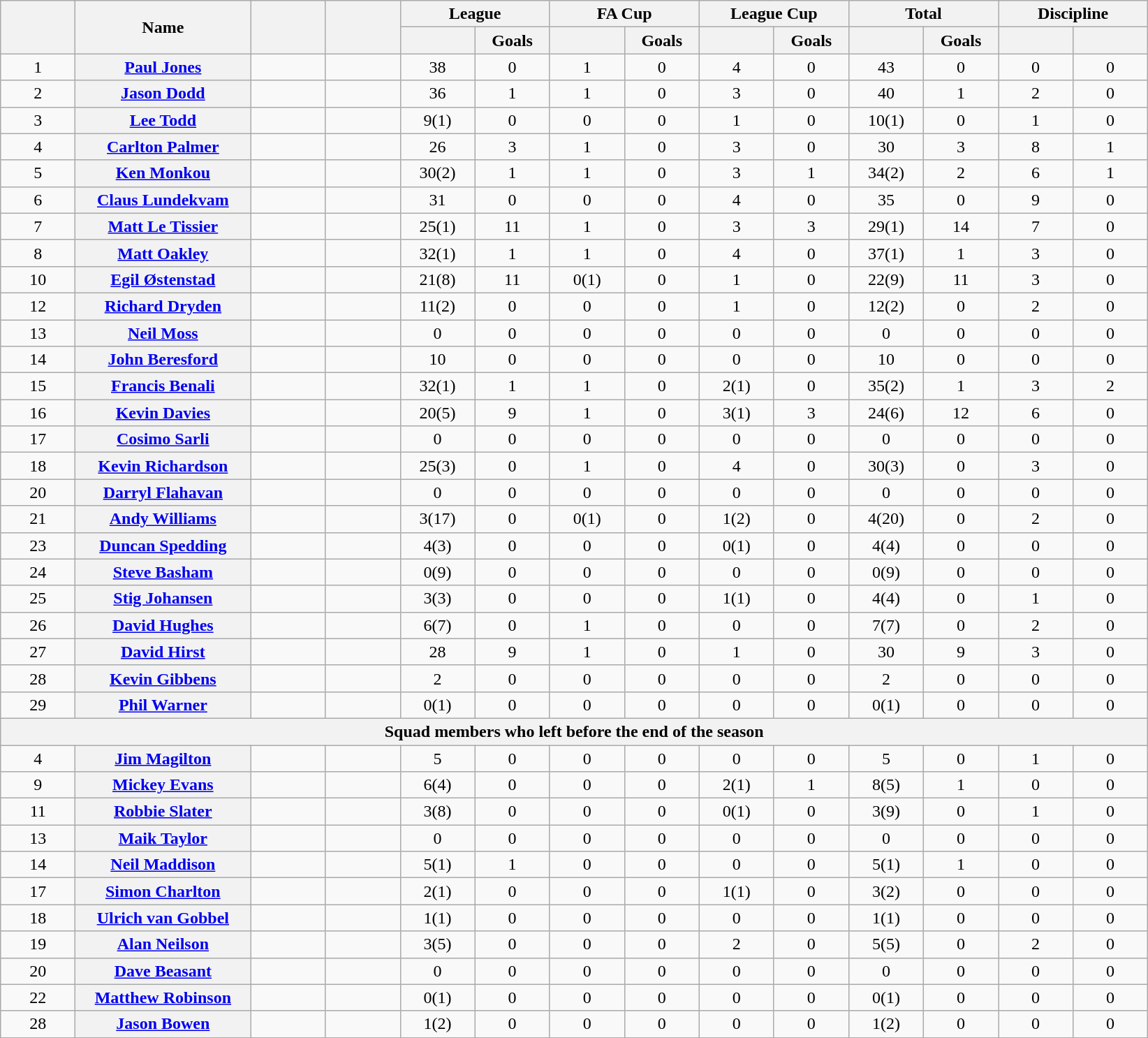<table class="wikitable plainrowheaders" style="text-align:center;">
<tr>
<th scope="col" rowspan="2" style="width:4em;"></th>
<th scope="col" rowspan="2" style="width:10em;">Name</th>
<th scope="col" rowspan="2" style="width:4em;"></th>
<th scope="col" rowspan="2" style="width:4em;"></th>
<th scope="col" colspan="2">League</th>
<th scope="col" colspan="2">FA Cup</th>
<th scope="col" colspan="2">League Cup</th>
<th scope="col" colspan="2">Total</th>
<th scope="col" colspan="2">Discipline</th>
</tr>
<tr>
<th scope="col" style="width:4em;"></th>
<th scope="col" style="width:4em;">Goals</th>
<th scope="col" style="width:4em;"></th>
<th scope="col" style="width:4em;">Goals</th>
<th scope="col" style="width:4em;"></th>
<th scope="col" style="width:4em;">Goals</th>
<th scope="col" style="width:4em;"></th>
<th scope="col" style="width:4em;">Goals</th>
<th scope="col" style="width:4em;"></th>
<th scope="col" style="width:4em;"></th>
</tr>
<tr>
<td>1</td>
<th scope="row"><a href='#'>Paul Jones</a></th>
<td></td>
<td></td>
<td>38</td>
<td>0</td>
<td>1</td>
<td>0</td>
<td>4</td>
<td>0</td>
<td>43</td>
<td>0</td>
<td>0</td>
<td>0</td>
</tr>
<tr>
<td>2</td>
<th scope="row"><a href='#'>Jason Dodd</a></th>
<td></td>
<td></td>
<td>36</td>
<td>1</td>
<td>1</td>
<td>0</td>
<td>3</td>
<td>0</td>
<td>40</td>
<td>1</td>
<td>2</td>
<td>0</td>
</tr>
<tr>
<td>3</td>
<th scope="row"><a href='#'>Lee Todd</a></th>
<td></td>
<td></td>
<td>9(1)</td>
<td>0</td>
<td>0</td>
<td>0</td>
<td>1</td>
<td>0</td>
<td>10(1)</td>
<td>0</td>
<td>1</td>
<td>0</td>
</tr>
<tr>
<td>4</td>
<th scope="row"><a href='#'>Carlton Palmer</a></th>
<td></td>
<td></td>
<td>26</td>
<td>3</td>
<td>1</td>
<td>0</td>
<td>3</td>
<td>0</td>
<td>30</td>
<td>3</td>
<td>8</td>
<td>1</td>
</tr>
<tr>
<td>5</td>
<th scope="row"><a href='#'>Ken Monkou</a></th>
<td></td>
<td></td>
<td>30(2)</td>
<td>1</td>
<td>1</td>
<td>0</td>
<td>3</td>
<td>1</td>
<td>34(2)</td>
<td>2</td>
<td>6</td>
<td>1</td>
</tr>
<tr>
<td>6</td>
<th scope="row"><a href='#'>Claus Lundekvam</a></th>
<td></td>
<td></td>
<td>31</td>
<td>0</td>
<td>0</td>
<td>0</td>
<td>4</td>
<td>0</td>
<td>35</td>
<td>0</td>
<td>9</td>
<td>0</td>
</tr>
<tr>
<td>7</td>
<th scope="row"><a href='#'>Matt Le Tissier</a></th>
<td></td>
<td></td>
<td>25(1)</td>
<td>11</td>
<td>1</td>
<td>0</td>
<td>3</td>
<td>3</td>
<td>29(1)</td>
<td>14</td>
<td>7</td>
<td>0</td>
</tr>
<tr>
<td>8</td>
<th scope="row"><a href='#'>Matt Oakley</a></th>
<td></td>
<td></td>
<td>32(1)</td>
<td>1</td>
<td>1</td>
<td>0</td>
<td>4</td>
<td>0</td>
<td>37(1)</td>
<td>1</td>
<td>3</td>
<td>0</td>
</tr>
<tr>
<td>10</td>
<th scope="row"><a href='#'>Egil Østenstad</a></th>
<td></td>
<td></td>
<td>21(8)</td>
<td>11</td>
<td>0(1)</td>
<td>0</td>
<td>1</td>
<td>0</td>
<td>22(9)</td>
<td>11</td>
<td>3</td>
<td>0</td>
</tr>
<tr>
<td>12</td>
<th scope="row"><a href='#'>Richard Dryden</a></th>
<td></td>
<td></td>
<td>11(2)</td>
<td>0</td>
<td>0</td>
<td>0</td>
<td>1</td>
<td>0</td>
<td>12(2)</td>
<td>0</td>
<td>2</td>
<td>0</td>
</tr>
<tr>
<td>13</td>
<th scope="row"><a href='#'>Neil Moss</a></th>
<td></td>
<td></td>
<td>0</td>
<td>0</td>
<td>0</td>
<td>0</td>
<td>0</td>
<td>0</td>
<td>0</td>
<td>0</td>
<td>0</td>
<td>0</td>
</tr>
<tr>
<td>14</td>
<th scope="row"><a href='#'>John Beresford</a></th>
<td></td>
<td></td>
<td>10</td>
<td>0</td>
<td>0</td>
<td>0</td>
<td>0</td>
<td>0</td>
<td>10</td>
<td>0</td>
<td>0</td>
<td>0</td>
</tr>
<tr>
<td>15</td>
<th scope="row"><a href='#'>Francis Benali</a></th>
<td></td>
<td></td>
<td>32(1)</td>
<td>1</td>
<td>1</td>
<td>0</td>
<td>2(1)</td>
<td>0</td>
<td>35(2)</td>
<td>1</td>
<td>3</td>
<td>2</td>
</tr>
<tr>
<td>16</td>
<th scope="row"><a href='#'>Kevin Davies</a></th>
<td></td>
<td></td>
<td>20(5)</td>
<td>9</td>
<td>1</td>
<td>0</td>
<td>3(1)</td>
<td>3</td>
<td>24(6)</td>
<td>12</td>
<td>6</td>
<td>0</td>
</tr>
<tr>
<td>17</td>
<th scope="row"><a href='#'>Cosimo Sarli</a></th>
<td></td>
<td></td>
<td>0</td>
<td>0</td>
<td>0</td>
<td>0</td>
<td>0</td>
<td>0</td>
<td>0</td>
<td>0</td>
<td>0</td>
<td>0</td>
</tr>
<tr>
<td>18</td>
<th scope="row"><a href='#'>Kevin Richardson</a></th>
<td></td>
<td></td>
<td>25(3)</td>
<td>0</td>
<td>1</td>
<td>0</td>
<td>4</td>
<td>0</td>
<td>30(3)</td>
<td>0</td>
<td>3</td>
<td>0</td>
</tr>
<tr>
<td>20</td>
<th scope="row"><a href='#'>Darryl Flahavan</a></th>
<td></td>
<td></td>
<td>0</td>
<td>0</td>
<td>0</td>
<td>0</td>
<td>0</td>
<td>0</td>
<td>0</td>
<td>0</td>
<td>0</td>
<td>0</td>
</tr>
<tr>
<td>21</td>
<th scope="row"><a href='#'>Andy Williams</a></th>
<td></td>
<td></td>
<td>3(17)</td>
<td>0</td>
<td>0(1)</td>
<td>0</td>
<td>1(2)</td>
<td>0</td>
<td>4(20)</td>
<td>0</td>
<td>2</td>
<td>0</td>
</tr>
<tr>
<td>23</td>
<th scope="row"><a href='#'>Duncan Spedding</a></th>
<td></td>
<td></td>
<td>4(3)</td>
<td>0</td>
<td>0</td>
<td>0</td>
<td>0(1)</td>
<td>0</td>
<td>4(4)</td>
<td>0</td>
<td>0</td>
<td>0</td>
</tr>
<tr>
<td>24</td>
<th scope="row"><a href='#'>Steve Basham</a></th>
<td></td>
<td></td>
<td>0(9)</td>
<td>0</td>
<td>0</td>
<td>0</td>
<td>0</td>
<td>0</td>
<td>0(9)</td>
<td>0</td>
<td>0</td>
<td>0</td>
</tr>
<tr>
<td>25</td>
<th scope="row"><a href='#'>Stig Johansen</a></th>
<td></td>
<td></td>
<td>3(3)</td>
<td>0</td>
<td>0</td>
<td>0</td>
<td>1(1)</td>
<td>0</td>
<td>4(4)</td>
<td>0</td>
<td>1</td>
<td>0</td>
</tr>
<tr>
<td>26</td>
<th scope="row"><a href='#'>David Hughes</a></th>
<td></td>
<td></td>
<td>6(7)</td>
<td>0</td>
<td>1</td>
<td>0</td>
<td>0</td>
<td>0</td>
<td>7(7)</td>
<td>0</td>
<td>2</td>
<td>0</td>
</tr>
<tr>
<td>27</td>
<th scope="row"><a href='#'>David Hirst</a></th>
<td></td>
<td></td>
<td>28</td>
<td>9</td>
<td>1</td>
<td>0</td>
<td>1</td>
<td>0</td>
<td>30</td>
<td>9</td>
<td>3</td>
<td>0</td>
</tr>
<tr>
<td>28</td>
<th scope="row"><a href='#'>Kevin Gibbens</a></th>
<td></td>
<td></td>
<td>2</td>
<td>0</td>
<td>0</td>
<td>0</td>
<td>0</td>
<td>0</td>
<td>2</td>
<td>0</td>
<td>0</td>
<td>0</td>
</tr>
<tr>
<td>29</td>
<th scope="row"><a href='#'>Phil Warner</a></th>
<td></td>
<td></td>
<td>0(1)</td>
<td>0</td>
<td>0</td>
<td>0</td>
<td>0</td>
<td>0</td>
<td>0(1)</td>
<td>0</td>
<td>0</td>
<td>0</td>
</tr>
<tr>
<th scope="col" colspan="14">Squad members who left before the end of the season</th>
</tr>
<tr>
<td>4</td>
<th scope="row"><a href='#'>Jim Magilton</a></th>
<td></td>
<td></td>
<td>5</td>
<td>0</td>
<td>0</td>
<td>0</td>
<td>0</td>
<td>0</td>
<td>5</td>
<td>0</td>
<td>1</td>
<td>0</td>
</tr>
<tr>
<td>9</td>
<th scope="row"><a href='#'>Mickey Evans</a></th>
<td></td>
<td></td>
<td>6(4)</td>
<td>0</td>
<td>0</td>
<td>0</td>
<td>2(1)</td>
<td>1</td>
<td>8(5)</td>
<td>1</td>
<td>0</td>
<td>0</td>
</tr>
<tr>
<td>11</td>
<th scope="row"><a href='#'>Robbie Slater</a></th>
<td></td>
<td></td>
<td>3(8)</td>
<td>0</td>
<td>0</td>
<td>0</td>
<td>0(1)</td>
<td>0</td>
<td>3(9)</td>
<td>0</td>
<td>1</td>
<td>0</td>
</tr>
<tr>
<td>13</td>
<th scope="row"><a href='#'>Maik Taylor</a></th>
<td></td>
<td></td>
<td>0</td>
<td>0</td>
<td>0</td>
<td>0</td>
<td>0</td>
<td>0</td>
<td>0</td>
<td>0</td>
<td>0</td>
<td>0</td>
</tr>
<tr>
<td>14</td>
<th scope="row"><a href='#'>Neil Maddison</a></th>
<td></td>
<td></td>
<td>5(1)</td>
<td>1</td>
<td>0</td>
<td>0</td>
<td>0</td>
<td>0</td>
<td>5(1)</td>
<td>1</td>
<td>0</td>
<td>0</td>
</tr>
<tr>
<td>17</td>
<th scope="row"><a href='#'>Simon Charlton</a></th>
<td></td>
<td></td>
<td>2(1)</td>
<td>0</td>
<td>0</td>
<td>0</td>
<td>1(1)</td>
<td>0</td>
<td>3(2)</td>
<td>0</td>
<td>0</td>
<td>0</td>
</tr>
<tr>
<td>18</td>
<th scope="row"><a href='#'>Ulrich van Gobbel</a></th>
<td></td>
<td></td>
<td>1(1)</td>
<td>0</td>
<td>0</td>
<td>0</td>
<td>0</td>
<td>0</td>
<td>1(1)</td>
<td>0</td>
<td>0</td>
<td>0</td>
</tr>
<tr>
<td>19</td>
<th scope="row"><a href='#'>Alan Neilson</a></th>
<td></td>
<td></td>
<td>3(5)</td>
<td>0</td>
<td>0</td>
<td>0</td>
<td>2</td>
<td>0</td>
<td>5(5)</td>
<td>0</td>
<td>2</td>
<td>0</td>
</tr>
<tr>
<td>20</td>
<th scope="row"><a href='#'>Dave Beasant</a></th>
<td></td>
<td></td>
<td>0</td>
<td>0</td>
<td>0</td>
<td>0</td>
<td>0</td>
<td>0</td>
<td>0</td>
<td>0</td>
<td>0</td>
<td>0</td>
</tr>
<tr>
<td>22</td>
<th scope="row"><a href='#'>Matthew Robinson</a></th>
<td></td>
<td></td>
<td>0(1)</td>
<td>0</td>
<td>0</td>
<td>0</td>
<td>0</td>
<td>0</td>
<td>0(1)</td>
<td>0</td>
<td>0</td>
<td>0</td>
</tr>
<tr>
<td>28</td>
<th scope="row"><a href='#'>Jason Bowen</a></th>
<td></td>
<td></td>
<td>1(2)</td>
<td>0</td>
<td>0</td>
<td>0</td>
<td>0</td>
<td>0</td>
<td>1(2)</td>
<td>0</td>
<td>0</td>
<td>0</td>
</tr>
</table>
